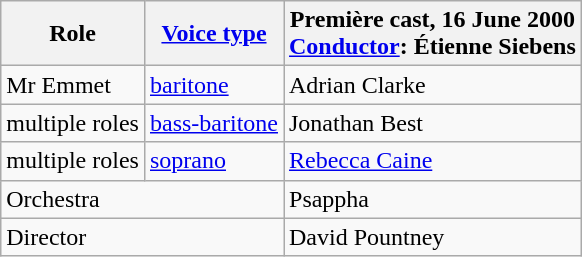<table class="wikitable">
<tr>
<th>Role</th>
<th><a href='#'>Voice type</a></th>
<th>Première cast, 16 June 2000<br><a href='#'>Conductor</a>: Étienne Siebens</th>
</tr>
<tr>
<td>Mr Emmet</td>
<td><a href='#'>baritone</a></td>
<td>Adrian Clarke</td>
</tr>
<tr>
<td>multiple roles</td>
<td><a href='#'>bass-baritone</a></td>
<td>Jonathan Best</td>
</tr>
<tr>
<td>multiple roles</td>
<td><a href='#'>soprano</a></td>
<td><a href='#'>Rebecca Caine</a></td>
</tr>
<tr>
<td colspan="2">Orchestra</td>
<td>Psappha</td>
</tr>
<tr>
<td colspan="2">Director</td>
<td>David Pountney</td>
</tr>
</table>
